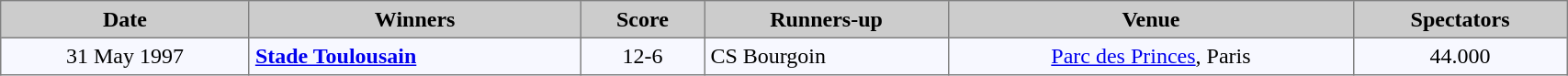<table bgcolor="#f7f8ff" cellpadding="4" width="90%" cellspacing="0" border="1" style="font-size: 100%; border: grey solid 1px; border-collapse: collapse;">
<tr bgcolor="#CCCCCC">
<td align=center><strong>Date</strong></td>
<td align=center><strong>Winners</strong></td>
<td align=center><strong>Score</strong></td>
<td align=center><strong>Runners-up</strong></td>
<td align=center><strong>Venue</strong></td>
<td align=center><strong>Spectators</strong></td>
</tr>
<tr>
<td align=center>31 May 1997</td>
<td><strong><a href='#'>Stade Toulousain</a></strong></td>
<td align=center>12-6</td>
<td>CS Bourgoin</td>
<td align=center><a href='#'>Parc des Princes</a>, Paris</td>
<td align=center>44.000</td>
</tr>
</table>
